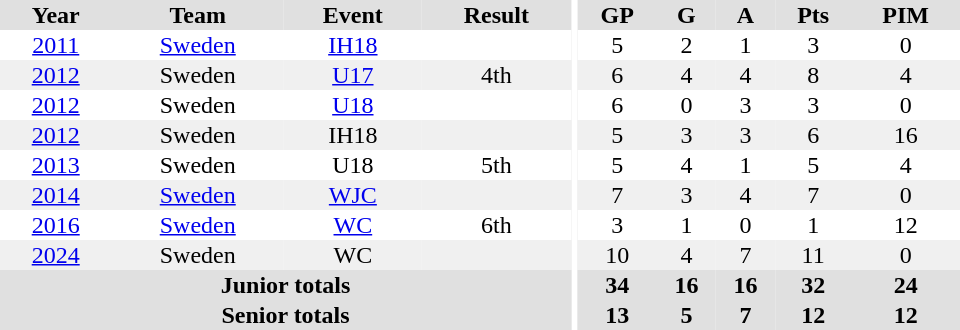<table border="0" cellpadding="1" cellspacing="0" ID="Table3" style="text-align:center; width:40em">
<tr ALIGN="center" bgcolor="#e0e0e0">
<th>Year</th>
<th>Team</th>
<th>Event</th>
<th>Result</th>
<th rowspan="99" bgcolor="#ffffff"></th>
<th>GP</th>
<th>G</th>
<th>A</th>
<th>Pts</th>
<th>PIM</th>
</tr>
<tr>
<td><a href='#'>2011</a></td>
<td><a href='#'>Sweden</a></td>
<td><a href='#'>IH18</a></td>
<td></td>
<td>5</td>
<td>2</td>
<td>1</td>
<td>3</td>
<td>0</td>
</tr>
<tr style="background:#f0f0f0;">
<td><a href='#'>2012</a></td>
<td>Sweden</td>
<td><a href='#'>U17</a></td>
<td>4th</td>
<td>6</td>
<td>4</td>
<td>4</td>
<td>8</td>
<td>4</td>
</tr>
<tr>
<td><a href='#'>2012</a></td>
<td>Sweden</td>
<td><a href='#'>U18</a></td>
<td></td>
<td>6</td>
<td>0</td>
<td>3</td>
<td>3</td>
<td>0</td>
</tr>
<tr style="background:#f0f0f0;">
<td><a href='#'>2012</a></td>
<td>Sweden</td>
<td>IH18</td>
<td></td>
<td>5</td>
<td>3</td>
<td>3</td>
<td>6</td>
<td>16</td>
</tr>
<tr>
<td><a href='#'>2013</a></td>
<td>Sweden</td>
<td>U18</td>
<td>5th</td>
<td>5</td>
<td>4</td>
<td>1</td>
<td>5</td>
<td>4</td>
</tr>
<tr style="background:#f0f0f0;">
<td><a href='#'>2014</a></td>
<td><a href='#'>Sweden</a></td>
<td><a href='#'>WJC</a></td>
<td></td>
<td>7</td>
<td>3</td>
<td>4</td>
<td>7</td>
<td>0</td>
</tr>
<tr>
<td><a href='#'>2016</a></td>
<td><a href='#'>Sweden</a></td>
<td><a href='#'>WC</a></td>
<td>6th</td>
<td>3</td>
<td>1</td>
<td>0</td>
<td>1</td>
<td>12</td>
</tr>
<tr style="background:#f0f0f0;">
<td><a href='#'>2024</a></td>
<td>Sweden</td>
<td>WC</td>
<td></td>
<td>10</td>
<td>4</td>
<td>7</td>
<td>11</td>
<td>0</td>
</tr>
<tr style="background:#e0e0e0;">
<th colspan=4>Junior totals</th>
<th>34</th>
<th>16</th>
<th>16</th>
<th>32</th>
<th>24</th>
</tr>
<tr style="background:#e0e0e0;">
<th colspan=4>Senior totals</th>
<th>13</th>
<th>5</th>
<th>7</th>
<th>12</th>
<th>12</th>
</tr>
</table>
